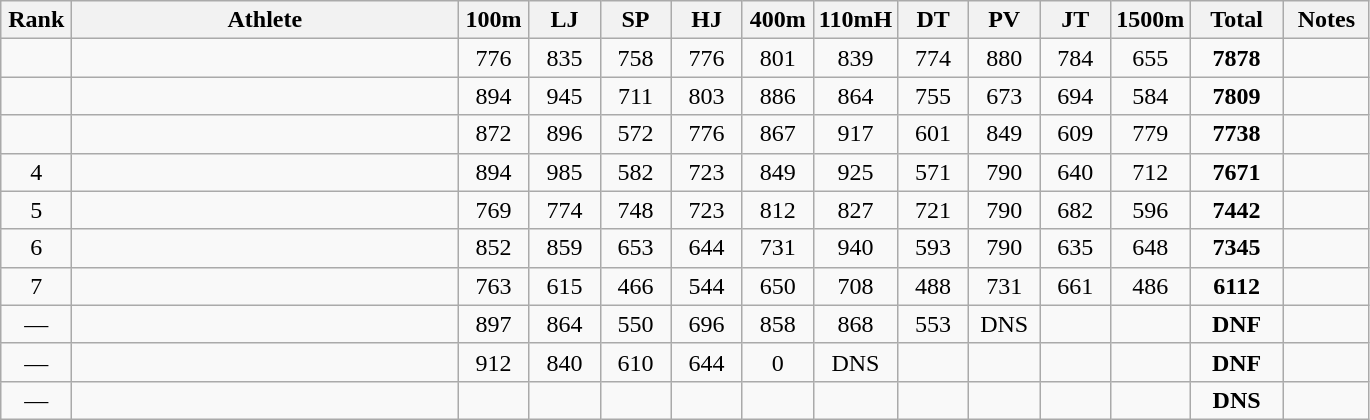<table class=wikitable style="text-align:center">
<tr>
<th width=40>Rank</th>
<th width=250>Athlete</th>
<th width=40>100m</th>
<th width=40>LJ</th>
<th width=40>SP</th>
<th width=40>HJ</th>
<th width=40>400m</th>
<th width=40>110mH</th>
<th width=40>DT</th>
<th width=40>PV</th>
<th width=40>JT</th>
<th width=40>1500m</th>
<th width=55>Total</th>
<th width=50>Notes</th>
</tr>
<tr>
<td></td>
<td align=left></td>
<td>776</td>
<td>835</td>
<td>758</td>
<td>776</td>
<td>801</td>
<td>839</td>
<td>774</td>
<td>880</td>
<td>784</td>
<td>655</td>
<td><strong>7878</strong></td>
<td></td>
</tr>
<tr>
<td></td>
<td align=left></td>
<td>894</td>
<td>945</td>
<td>711</td>
<td>803</td>
<td>886</td>
<td>864</td>
<td>755</td>
<td>673</td>
<td>694</td>
<td>584</td>
<td><strong>7809</strong></td>
<td></td>
</tr>
<tr>
<td></td>
<td align=left></td>
<td>872</td>
<td>896</td>
<td>572</td>
<td>776</td>
<td>867</td>
<td>917</td>
<td>601</td>
<td>849</td>
<td>609</td>
<td>779</td>
<td><strong>7738</strong></td>
<td></td>
</tr>
<tr>
<td>4</td>
<td align=left></td>
<td>894</td>
<td>985</td>
<td>582</td>
<td>723</td>
<td>849</td>
<td>925</td>
<td>571</td>
<td>790</td>
<td>640</td>
<td>712</td>
<td><strong>7671</strong></td>
<td></td>
</tr>
<tr>
<td>5</td>
<td align=left></td>
<td>769</td>
<td>774</td>
<td>748</td>
<td>723</td>
<td>812</td>
<td>827</td>
<td>721</td>
<td>790</td>
<td>682</td>
<td>596</td>
<td><strong>7442</strong></td>
<td></td>
</tr>
<tr>
<td>6</td>
<td align=left></td>
<td>852</td>
<td>859</td>
<td>653</td>
<td>644</td>
<td>731</td>
<td>940</td>
<td>593</td>
<td>790</td>
<td>635</td>
<td>648</td>
<td><strong>7345</strong></td>
<td></td>
</tr>
<tr>
<td>7</td>
<td align=left></td>
<td>763</td>
<td>615</td>
<td>466</td>
<td>544</td>
<td>650</td>
<td>708</td>
<td>488</td>
<td>731</td>
<td>661</td>
<td>486</td>
<td><strong>6112</strong></td>
<td></td>
</tr>
<tr>
<td>—</td>
<td align=left></td>
<td>897</td>
<td>864</td>
<td>550</td>
<td>696</td>
<td>858</td>
<td>868</td>
<td>553</td>
<td>DNS</td>
<td></td>
<td></td>
<td><strong>DNF</strong></td>
<td></td>
</tr>
<tr>
<td>—</td>
<td align=left></td>
<td>912</td>
<td>840</td>
<td>610</td>
<td>644</td>
<td>0</td>
<td>DNS</td>
<td></td>
<td></td>
<td></td>
<td></td>
<td><strong>DNF</strong></td>
<td></td>
</tr>
<tr>
<td>—</td>
<td align=left></td>
<td></td>
<td></td>
<td></td>
<td></td>
<td></td>
<td></td>
<td></td>
<td></td>
<td></td>
<td></td>
<td><strong>DNS</strong></td>
<td></td>
</tr>
</table>
